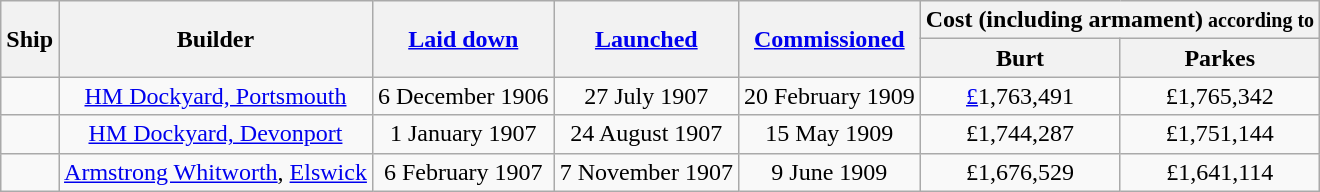<table class="wikitable plainrowheaders">
<tr>
<th scope="col" rowspan=2>Ship</th>
<th scope="col" style="text-align:center;" rowspan="2">Builder</th>
<th scope="col" style="text-align:center;" rowspan="2"><a href='#'>Laid down</a></th>
<th scope="col" style="text-align:center;" rowspan="2"><a href='#'>Launched</a></th>
<th scope="col" style="text-align:center;" rowspan="2"><a href='#'>Commissioned</a></th>
<th scope="col" colspan=2>Cost (including armament)<small> according to</small></th>
</tr>
<tr valign="top">
<th scope="col" align=center>Burt</th>
<th scope="col" align=center>Parkes</th>
</tr>
<tr>
<td scope="row"></td>
<td align=center><a href='#'>HM Dockyard, Portsmouth</a></td>
<td align=center>6 December 1906</td>
<td align=center>27 July 1907</td>
<td align=center>20 February 1909</td>
<td align=center><a href='#'>£</a>1,763,491</td>
<td align=center>£1,765,342</td>
</tr>
<tr>
<td scope="row"></td>
<td align=center><a href='#'>HM Dockyard, Devonport</a></td>
<td align=center>1 January 1907</td>
<td align=center>24 August 1907</td>
<td align=center>15 May 1909</td>
<td align=center>£1,744,287</td>
<td align=center>£1,751,144</td>
</tr>
<tr>
<td scope="row"></td>
<td align=center><a href='#'>Armstrong Whitworth</a>, <a href='#'>Elswick</a></td>
<td align=center>6 February 1907</td>
<td align=center>7 November 1907</td>
<td align=center>9 June 1909</td>
<td align=center>£1,676,529</td>
<td align=center>£1,641,114</td>
</tr>
</table>
